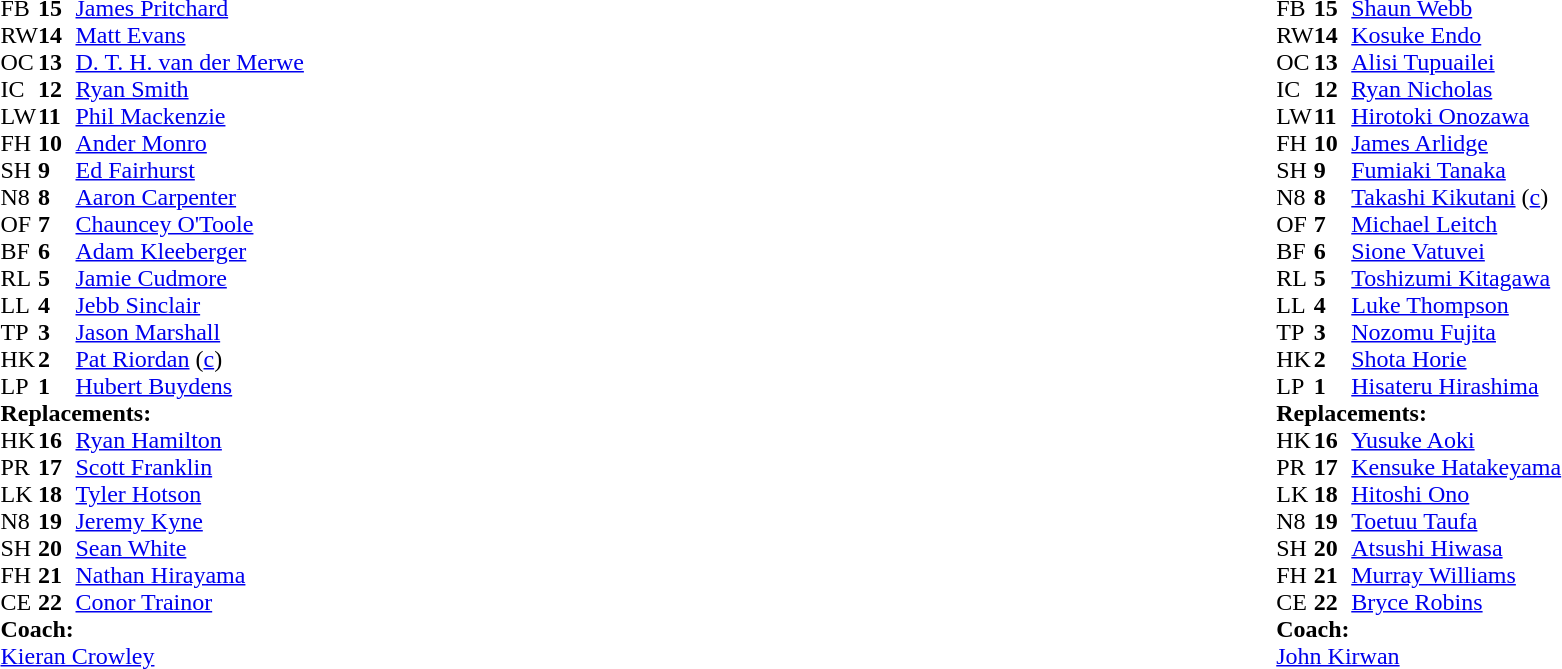<table width="100%">
<tr>
<td style="vertical-align:top" width="50%"><br><table cellspacing="0" cellpadding="0">
<tr>
<th width="25"></th>
<th width="25"></th>
</tr>
<tr>
<td>FB</td>
<td><strong>15</strong></td>
<td><a href='#'>James Pritchard</a></td>
<td></td>
<td colspan="2"></td>
<td></td>
</tr>
<tr>
<td>RW</td>
<td><strong>14</strong></td>
<td><a href='#'>Matt Evans</a></td>
</tr>
<tr>
<td>OC</td>
<td><strong>13</strong></td>
<td><a href='#'>D. T. H. van der Merwe</a></td>
</tr>
<tr>
<td>IC</td>
<td><strong>12</strong></td>
<td><a href='#'>Ryan Smith</a></td>
</tr>
<tr>
<td>LW</td>
<td><strong>11</strong></td>
<td><a href='#'>Phil Mackenzie</a></td>
</tr>
<tr>
<td>FH</td>
<td><strong>10</strong></td>
<td><a href='#'>Ander Monro</a></td>
</tr>
<tr>
<td>SH</td>
<td><strong>9</strong></td>
<td><a href='#'>Ed Fairhurst</a></td>
<td></td>
<td></td>
</tr>
<tr>
<td>N8</td>
<td><strong>8</strong></td>
<td><a href='#'>Aaron Carpenter</a></td>
</tr>
<tr>
<td>OF</td>
<td><strong>7</strong></td>
<td><a href='#'>Chauncey O'Toole</a></td>
<td></td>
<td></td>
</tr>
<tr>
<td>BF</td>
<td><strong>6</strong></td>
<td><a href='#'>Adam Kleeberger</a></td>
</tr>
<tr>
<td>RL</td>
<td><strong>5</strong></td>
<td><a href='#'>Jamie Cudmore</a></td>
<td></td>
<td></td>
</tr>
<tr>
<td>LL</td>
<td><strong>4</strong></td>
<td><a href='#'>Jebb Sinclair</a></td>
</tr>
<tr>
<td>TP</td>
<td><strong>3</strong></td>
<td><a href='#'>Jason Marshall</a></td>
<td></td>
<td></td>
</tr>
<tr>
<td>HK</td>
<td><strong>2</strong></td>
<td><a href='#'>Pat Riordan</a> (<a href='#'>c</a>)</td>
<td></td>
<td></td>
</tr>
<tr>
<td>LP</td>
<td><strong>1</strong></td>
<td><a href='#'>Hubert Buydens</a></td>
</tr>
<tr>
<td colspan=3><strong>Replacements:</strong></td>
</tr>
<tr>
<td>HK</td>
<td><strong>16</strong></td>
<td><a href='#'>Ryan Hamilton</a></td>
<td></td>
<td></td>
</tr>
<tr>
<td>PR</td>
<td><strong>17</strong></td>
<td><a href='#'>Scott Franklin</a></td>
<td></td>
<td></td>
</tr>
<tr>
<td>LK</td>
<td><strong>18</strong></td>
<td><a href='#'>Tyler Hotson</a></td>
<td></td>
<td></td>
</tr>
<tr>
<td>N8</td>
<td><strong>19</strong></td>
<td><a href='#'>Jeremy Kyne</a></td>
<td></td>
<td></td>
</tr>
<tr>
<td>SH</td>
<td><strong>20</strong></td>
<td><a href='#'>Sean White</a></td>
<td></td>
<td></td>
</tr>
<tr>
<td>FH</td>
<td><strong>21</strong></td>
<td><a href='#'>Nathan Hirayama</a></td>
</tr>
<tr>
<td>CE</td>
<td><strong>22</strong></td>
<td><a href='#'>Conor Trainor</a></td>
<td></td>
<td></td>
<td></td>
<td></td>
</tr>
<tr>
<td colspan=3><strong>Coach:</strong></td>
</tr>
<tr>
<td colspan="4"> <a href='#'>Kieran Crowley</a></td>
</tr>
</table>
</td>
<td style="vertical-align:top"></td>
<td style="vertical-align:top" width="50%"><br><table cellspacing="0" cellpadding="0" align="center">
<tr>
<th width="25"></th>
<th width="25"></th>
</tr>
<tr>
<td>FB</td>
<td><strong>15</strong></td>
<td><a href='#'>Shaun Webb</a></td>
<td></td>
<td></td>
</tr>
<tr>
<td>RW</td>
<td><strong>14</strong></td>
<td><a href='#'>Kosuke Endo</a></td>
</tr>
<tr>
<td>OC</td>
<td><strong>13</strong></td>
<td><a href='#'>Alisi Tupuailei</a></td>
<td></td>
<td></td>
</tr>
<tr>
<td>IC</td>
<td><strong>12</strong></td>
<td><a href='#'>Ryan Nicholas</a></td>
</tr>
<tr>
<td>LW</td>
<td><strong>11</strong></td>
<td><a href='#'>Hirotoki Onozawa</a></td>
</tr>
<tr>
<td>FH</td>
<td><strong>10</strong></td>
<td><a href='#'>James Arlidge</a></td>
</tr>
<tr>
<td>SH</td>
<td><strong>9</strong></td>
<td><a href='#'>Fumiaki Tanaka</a></td>
<td></td>
<td></td>
</tr>
<tr>
<td>N8</td>
<td><strong>8</strong></td>
<td><a href='#'>Takashi Kikutani</a> (<a href='#'>c</a>)</td>
</tr>
<tr>
<td>OF</td>
<td><strong>7</strong></td>
<td><a href='#'>Michael Leitch</a></td>
</tr>
<tr>
<td>BF</td>
<td><strong>6</strong></td>
<td><a href='#'>Sione Vatuvei</a></td>
<td></td>
<td></td>
</tr>
<tr>
<td>RL</td>
<td><strong>5</strong></td>
<td><a href='#'>Toshizumi Kitagawa</a></td>
<td></td>
<td></td>
</tr>
<tr>
<td>LL</td>
<td><strong>4</strong></td>
<td><a href='#'>Luke Thompson</a></td>
</tr>
<tr>
<td>TP</td>
<td><strong>3</strong></td>
<td><a href='#'>Nozomu Fujita</a></td>
<td></td>
<td></td>
</tr>
<tr>
<td>HK</td>
<td><strong>2</strong></td>
<td><a href='#'>Shota Horie</a></td>
</tr>
<tr>
<td>LP</td>
<td><strong>1</strong></td>
<td><a href='#'>Hisateru Hirashima</a></td>
</tr>
<tr>
<td colspan=3><strong>Replacements:</strong></td>
</tr>
<tr>
<td>HK</td>
<td><strong>16</strong></td>
<td><a href='#'>Yusuke Aoki</a></td>
</tr>
<tr>
<td>PR</td>
<td><strong>17</strong></td>
<td><a href='#'>Kensuke Hatakeyama</a></td>
<td></td>
<td></td>
</tr>
<tr>
<td>LK</td>
<td><strong>18</strong></td>
<td><a href='#'>Hitoshi Ono</a></td>
<td></td>
<td></td>
</tr>
<tr>
<td>N8</td>
<td><strong>19</strong></td>
<td><a href='#'>Toetuu Taufa</a></td>
<td></td>
<td></td>
</tr>
<tr>
<td>SH</td>
<td><strong>20</strong></td>
<td><a href='#'>Atsushi Hiwasa</a></td>
<td></td>
<td></td>
</tr>
<tr>
<td>FH</td>
<td><strong>21</strong></td>
<td><a href='#'>Murray Williams</a></td>
<td></td>
<td></td>
</tr>
<tr>
<td>CE</td>
<td><strong>22</strong></td>
<td><a href='#'>Bryce Robins</a></td>
<td></td>
<td></td>
</tr>
<tr>
<td colspan=3><strong>Coach:</strong></td>
</tr>
<tr>
<td colspan="4"> <a href='#'>John Kirwan</a></td>
</tr>
</table>
</td>
</tr>
</table>
